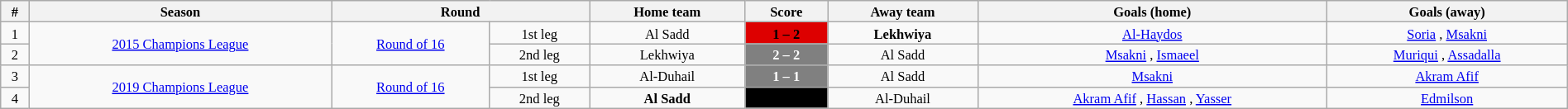<table class="wikitable" style="width:100%; margin:0 left; font-size: 11px; text-align:center">
<tr>
<th>#</th>
<th>Season</th>
<th colspan="2">Round</th>
<th>Home team</th>
<th>Score</th>
<th>Away team</th>
<th>Goals (home)</th>
<th>Goals (away)</th>
</tr>
<tr>
<td>1</td>
<td rowspan="2"><a href='#'>2015 Champions League</a></td>
<td rowspan="2"><a href='#'>Round of 16</a></td>
<td>1st leg</td>
<td>Al Sadd</td>
<td style="background:#d00;"><span><strong>1 – 2</strong></span></td>
<td><strong>Lekhwiya</strong></td>
<td><a href='#'>Al-Haydos</a> </td>
<td><a href='#'>Soria</a> , <a href='#'>Msakni</a> </td>
</tr>
<tr>
<td>2</td>
<td>2nd leg</td>
<td>Lekhwiya</td>
<td style="background:gray; text-align:center; color:white;"><strong>2 – 2</strong></td>
<td>Al Sadd</td>
<td><a href='#'>Msakni</a> , <a href='#'>Ismaeel</a> </td>
<td><a href='#'>Muriqui</a> , <a href='#'>Assadalla</a> </td>
</tr>
<tr>
<td>3</td>
<td rowspan="2"><a href='#'>2019 Champions League</a></td>
<td rowspan="2"><a href='#'>Round of 16</a></td>
<td>1st leg</td>
<td>Al-Duhail</td>
<td style="background:gray; text-align:center; color:white;"><strong>1 – 1</strong></td>
<td>Al Sadd</td>
<td><a href='#'>Msakni</a> </td>
<td><a href='#'>Akram Afif</a> </td>
</tr>
<tr>
<td>4</td>
<td>2nd leg</td>
<td><strong>Al Sadd</strong></td>
<td style="background:#000;"><span><strong>3 – 1</strong></span></td>
<td>Al-Duhail</td>
<td><a href='#'>Akram Afif</a> , <a href='#'>Hassan</a> , <a href='#'>Yasser</a> </td>
<td><a href='#'>Edmilson</a> </td>
</tr>
</table>
